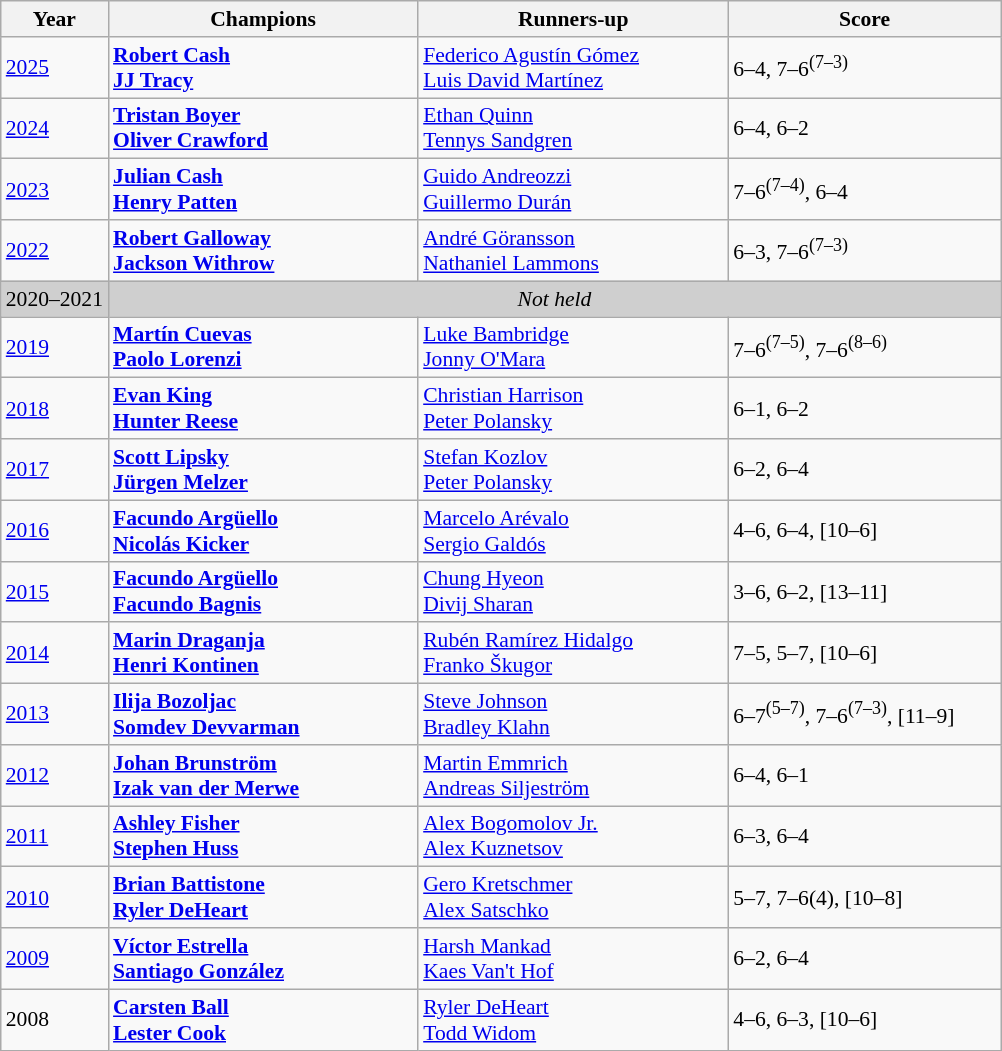<table class="wikitable" style="font-size:90%">
<tr>
<th>Year</th>
<th width="200">Champions</th>
<th width="200">Runners-up</th>
<th width="175">Score</th>
</tr>
<tr>
<td><a href='#'>2025</a></td>
<td> <strong><a href='#'>Robert Cash</a></strong><br> <strong><a href='#'>JJ Tracy</a></strong></td>
<td> <a href='#'>Federico Agustín Gómez</a><br> <a href='#'>Luis David Martínez</a></td>
<td>6–4, 7–6<sup>(7–3)</sup></td>
</tr>
<tr>
<td><a href='#'>2024</a></td>
<td> <strong><a href='#'>Tristan Boyer</a></strong><br> <strong><a href='#'>Oliver Crawford</a></strong></td>
<td> <a href='#'>Ethan Quinn</a><br> <a href='#'>Tennys Sandgren</a></td>
<td>6–4, 6–2</td>
</tr>
<tr>
<td><a href='#'>2023</a></td>
<td> <strong><a href='#'>Julian Cash</a></strong><br> <strong><a href='#'>Henry Patten</a></strong></td>
<td> <a href='#'>Guido Andreozzi</a><br> <a href='#'>Guillermo Durán</a></td>
<td>7–6<sup>(7–4)</sup>, 6–4</td>
</tr>
<tr>
<td><a href='#'>2022</a></td>
<td> <strong><a href='#'>Robert Galloway</a></strong><br> <strong><a href='#'>Jackson Withrow</a></strong></td>
<td> <a href='#'>André Göransson</a><br> <a href='#'>Nathaniel Lammons</a></td>
<td>6–3, 7–6<sup>(7–3)</sup></td>
</tr>
<tr>
<td style="background:#cfcfcf">2020–2021</td>
<td colspan=3 align=center style="background:#cfcfcf"><em>Not held</em></td>
</tr>
<tr>
<td><a href='#'>2019</a></td>
<td> <strong><a href='#'>Martín Cuevas</a></strong><br> <strong><a href='#'>Paolo Lorenzi</a></strong></td>
<td> <a href='#'>Luke Bambridge</a><br> <a href='#'>Jonny O'Mara</a></td>
<td>7–6<sup>(7–5)</sup>, 7–6<sup>(8–6)</sup></td>
</tr>
<tr>
<td><a href='#'>2018</a></td>
<td> <strong><a href='#'>Evan King</a></strong><br> <strong><a href='#'>Hunter Reese</a></strong></td>
<td> <a href='#'>Christian Harrison</a><br> <a href='#'>Peter Polansky</a></td>
<td>6–1, 6–2</td>
</tr>
<tr>
<td><a href='#'>2017</a></td>
<td> <strong><a href='#'>Scott Lipsky</a></strong><br> <strong><a href='#'>Jürgen Melzer</a></strong></td>
<td> <a href='#'>Stefan Kozlov</a><br> <a href='#'>Peter Polansky</a></td>
<td>6–2, 6–4</td>
</tr>
<tr>
<td><a href='#'>2016</a></td>
<td> <strong><a href='#'>Facundo Argüello</a></strong><br> <strong><a href='#'>Nicolás Kicker</a></strong></td>
<td> <a href='#'>Marcelo Arévalo</a><br> <a href='#'>Sergio Galdós</a></td>
<td>4–6, 6–4, [10–6]</td>
</tr>
<tr>
<td><a href='#'>2015</a></td>
<td> <strong><a href='#'>Facundo Argüello</a></strong><br> <strong><a href='#'>Facundo Bagnis</a></strong></td>
<td> <a href='#'>Chung Hyeon</a><br> <a href='#'>Divij Sharan</a></td>
<td>3–6, 6–2, [13–11]</td>
</tr>
<tr>
<td><a href='#'>2014</a></td>
<td> <strong><a href='#'>Marin Draganja</a></strong><br> <strong><a href='#'>Henri Kontinen</a></strong></td>
<td> <a href='#'>Rubén Ramírez Hidalgo</a><br> <a href='#'>Franko Škugor</a></td>
<td>7–5, 5–7, [10–6]</td>
</tr>
<tr>
<td><a href='#'>2013</a></td>
<td> <strong><a href='#'>Ilija Bozoljac</a></strong><br> <strong><a href='#'>Somdev Devvarman</a></strong></td>
<td> <a href='#'>Steve Johnson</a><br> <a href='#'>Bradley Klahn</a></td>
<td>6–7<sup>(5–7)</sup>, 7–6<sup>(7–3)</sup>, [11–9]</td>
</tr>
<tr>
<td><a href='#'>2012</a></td>
<td> <strong><a href='#'>Johan Brunström</a></strong><br> <strong><a href='#'>Izak van der Merwe</a></strong></td>
<td> <a href='#'>Martin Emmrich</a><br> <a href='#'>Andreas Siljeström</a></td>
<td>6–4, 6–1</td>
</tr>
<tr>
<td><a href='#'>2011</a></td>
<td> <strong><a href='#'>Ashley Fisher</a></strong><br> <strong><a href='#'>Stephen Huss</a></strong></td>
<td> <a href='#'>Alex Bogomolov Jr.</a><br> <a href='#'>Alex Kuznetsov</a></td>
<td>6–3, 6–4</td>
</tr>
<tr>
<td><a href='#'>2010</a></td>
<td> <strong><a href='#'>Brian Battistone</a></strong><br> <strong><a href='#'>Ryler DeHeart</a></strong></td>
<td> <a href='#'>Gero Kretschmer</a><br> <a href='#'>Alex Satschko</a></td>
<td>5–7, 7–6(4), [10–8]</td>
</tr>
<tr>
<td><a href='#'>2009</a></td>
<td> <strong><a href='#'>Víctor Estrella</a></strong><br> <strong><a href='#'>Santiago González</a></strong></td>
<td> <a href='#'>Harsh Mankad</a><br> <a href='#'>Kaes Van't Hof</a></td>
<td>6–2, 6–4</td>
</tr>
<tr>
<td>2008</td>
<td> <strong><a href='#'>Carsten Ball</a></strong><br> <strong><a href='#'>Lester Cook</a></strong></td>
<td> <a href='#'>Ryler DeHeart</a><br> <a href='#'>Todd Widom</a></td>
<td>4–6, 6–3, [10–6]</td>
</tr>
</table>
